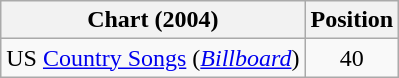<table class="wikitable sortable">
<tr>
<th scope="col">Chart (2004)</th>
<th scope="col">Position</th>
</tr>
<tr>
<td>US <a href='#'>Country Songs</a> (<em><a href='#'>Billboard</a></em>)</td>
<td align="center">40</td>
</tr>
</table>
